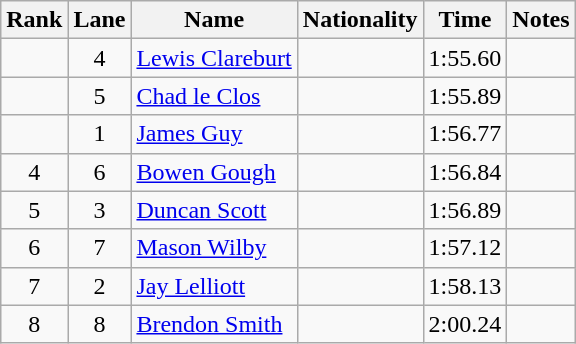<table class="wikitable sortable" style="text-align:center">
<tr>
<th>Rank</th>
<th>Lane</th>
<th>Name</th>
<th>Nationality</th>
<th>Time</th>
<th>Notes</th>
</tr>
<tr>
<td></td>
<td>4</td>
<td align="left"><a href='#'>Lewis Clareburt</a></td>
<td align="left"></td>
<td>1:55.60</td>
<td></td>
</tr>
<tr>
<td></td>
<td>5</td>
<td align="left"><a href='#'>Chad le Clos</a></td>
<td align="left"></td>
<td>1:55.89</td>
<td></td>
</tr>
<tr>
<td></td>
<td>1</td>
<td align="left"><a href='#'>James Guy</a></td>
<td align="left"></td>
<td>1:56.77</td>
<td></td>
</tr>
<tr>
<td>4</td>
<td>6</td>
<td align="left"><a href='#'>Bowen Gough</a></td>
<td align="left"></td>
<td>1:56.84</td>
<td></td>
</tr>
<tr>
<td>5</td>
<td>3</td>
<td align="left"><a href='#'>Duncan Scott</a></td>
<td align="left"></td>
<td>1:56.89</td>
<td></td>
</tr>
<tr>
<td>6</td>
<td>7</td>
<td align="left"><a href='#'>Mason Wilby</a></td>
<td align="left"></td>
<td>1:57.12</td>
<td></td>
</tr>
<tr>
<td>7</td>
<td>2</td>
<td align="left"><a href='#'>Jay Lelliott</a></td>
<td align="left"></td>
<td>1:58.13</td>
<td></td>
</tr>
<tr>
<td>8</td>
<td>8</td>
<td align="left"><a href='#'>Brendon Smith</a></td>
<td align="left"></td>
<td>2:00.24</td>
<td></td>
</tr>
</table>
